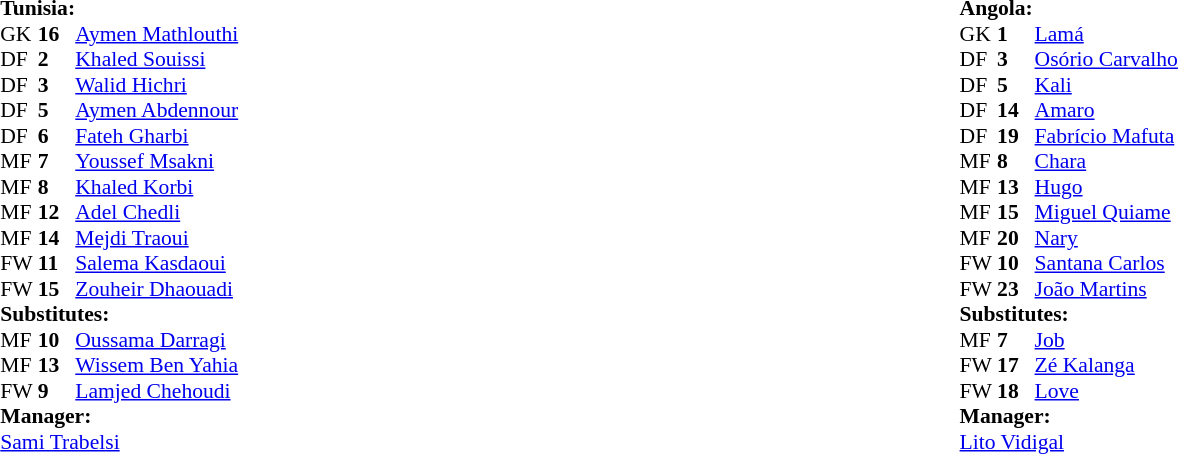<table width=100%>
<tr>
<td valign="top" width="50%"><br><table style="font-size:90%" cellspacing="0" cellpadding="0" align=center>
<tr>
<td colspan="4"><strong>Tunisia:</strong></td>
</tr>
<tr>
<th width=25></th>
<th width=25></th>
</tr>
<tr>
<td>GK</td>
<td><strong>16</strong></td>
<td><a href='#'>Aymen Mathlouthi</a></td>
</tr>
<tr>
<td>DF</td>
<td><strong>2</strong></td>
<td><a href='#'>Khaled Souissi</a></td>
</tr>
<tr>
<td>DF</td>
<td><strong>3</strong></td>
<td><a href='#'>Walid Hichri</a></td>
</tr>
<tr>
<td>DF</td>
<td><strong>5</strong></td>
<td><a href='#'>Aymen Abdennour</a></td>
</tr>
<tr>
<td>DF</td>
<td><strong>6</strong></td>
<td><a href='#'>Fateh Gharbi</a></td>
<td></td>
</tr>
<tr>
<td>MF</td>
<td><strong>7</strong></td>
<td><a href='#'>Youssef Msakni</a></td>
<td></td>
<td></td>
</tr>
<tr>
<td>MF</td>
<td><strong>8</strong></td>
<td><a href='#'>Khaled Korbi</a></td>
<td></td>
</tr>
<tr>
<td>MF</td>
<td><strong>12</strong></td>
<td><a href='#'>Adel Chedli</a></td>
<td></td>
<td></td>
</tr>
<tr>
<td>MF</td>
<td><strong>14</strong></td>
<td><a href='#'>Mejdi Traoui</a></td>
</tr>
<tr>
<td>FW</td>
<td><strong>11</strong></td>
<td><a href='#'>Salema Kasdaoui</a></td>
</tr>
<tr>
<td>FW</td>
<td><strong>15</strong></td>
<td><a href='#'>Zouheir Dhaouadi</a></td>
<td></td>
<td></td>
</tr>
<tr>
<td colspan=3><strong>Substitutes:</strong></td>
</tr>
<tr>
<td>MF</td>
<td><strong>10</strong></td>
<td><a href='#'>Oussama Darragi</a></td>
<td></td>
<td></td>
</tr>
<tr>
<td>MF</td>
<td><strong>13</strong></td>
<td><a href='#'>Wissem Ben Yahia</a></td>
<td></td>
<td></td>
</tr>
<tr>
<td>FW</td>
<td><strong>9</strong></td>
<td><a href='#'>Lamjed Chehoudi</a></td>
<td></td>
<td></td>
</tr>
<tr>
<td colspan=3><strong>Manager:</strong></td>
</tr>
<tr>
<td colspan=3><a href='#'>Sami Trabelsi</a></td>
</tr>
</table>
</td>
<td valign="top"></td>
<td valign="top" width="50%"><br><table style="font-size: 90%" cellspacing="0" cellpadding="0" align="center">
<tr>
<td colspan="4"><strong>Angola:</strong></td>
</tr>
<tr>
<th width=25></th>
<th width=25></th>
</tr>
<tr>
<td>GK</td>
<td><strong>1</strong></td>
<td><a href='#'>Lamá</a></td>
</tr>
<tr>
<td>DF</td>
<td><strong>3</strong></td>
<td><a href='#'>Osório Carvalho</a></td>
</tr>
<tr>
<td>DF</td>
<td><strong>5</strong></td>
<td><a href='#'>Kali</a></td>
</tr>
<tr>
<td>DF</td>
<td><strong>14</strong></td>
<td><a href='#'>Amaro</a></td>
</tr>
<tr>
<td>DF</td>
<td><strong>19</strong></td>
<td><a href='#'>Fabrício Mafuta</a></td>
</tr>
<tr>
<td>MF</td>
<td><strong>8</strong></td>
<td><a href='#'>Chara</a></td>
</tr>
<tr>
<td>MF</td>
<td><strong>13</strong></td>
<td><a href='#'>Hugo</a></td>
<td></td>
<td></td>
</tr>
<tr>
<td>MF</td>
<td><strong>15</strong></td>
<td><a href='#'>Miguel Quiame</a></td>
<td></td>
<td></td>
</tr>
<tr>
<td>MF</td>
<td><strong>20</strong></td>
<td><a href='#'>Nary</a></td>
<td></td>
<td></td>
</tr>
<tr>
<td>FW</td>
<td><strong>10</strong></td>
<td><a href='#'>Santana Carlos</a></td>
</tr>
<tr>
<td>FW</td>
<td><strong>23</strong></td>
<td><a href='#'>João Martins</a></td>
</tr>
<tr>
<td colspan=3><strong>Substitutes:</strong></td>
</tr>
<tr>
<td>MF</td>
<td><strong>7</strong></td>
<td><a href='#'>Job</a></td>
<td></td>
<td></td>
</tr>
<tr>
<td>FW</td>
<td><strong>17</strong></td>
<td><a href='#'>Zé Kalanga</a></td>
<td></td>
<td></td>
</tr>
<tr>
<td>FW</td>
<td><strong>18</strong></td>
<td><a href='#'>Love</a></td>
<td></td>
<td></td>
</tr>
<tr>
<td colspan=3><strong>Manager:</strong></td>
</tr>
<tr>
<td colspan=3><a href='#'>Lito Vidigal</a></td>
</tr>
</table>
</td>
</tr>
</table>
